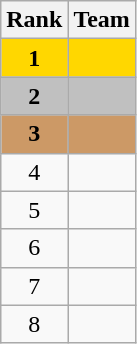<table class="wikitable" style="text-align:center">
<tr>
<th>Rank</th>
<th>Team</th>
</tr>
<tr bgcolor="gold">
<td><strong>1</strong></td>
<td align="left"><strong></strong></td>
</tr>
<tr bgcolor="silver">
<td><strong>2</strong></td>
<td align="left"><strong></strong></td>
</tr>
<tr bgcolor="#CC9966">
<td><strong>3</strong></td>
<td align="left"><strong></strong></td>
</tr>
<tr>
<td>4</td>
<td align="left"></td>
</tr>
<tr>
<td>5</td>
<td align="left"></td>
</tr>
<tr>
<td>6</td>
<td align="left"></td>
</tr>
<tr>
<td>7</td>
<td align="left"></td>
</tr>
<tr>
<td>8</td>
<td align="left"></td>
</tr>
</table>
